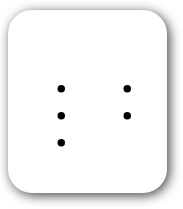<table style=" border-radius:1em; box-shadow: 0.1em 0.1em 0.5em rgba(0,0,0,0.75); background-color: white; border: 1px solid white; margin:10px 0px; padding: 5px;">
<tr style="vertical-align:top;">
<td><br><ul><li></li><li></li><li></li></ul></td>
<td valign="top"><br><ul><li></li><li></li></ul></td>
<td></td>
</tr>
</table>
